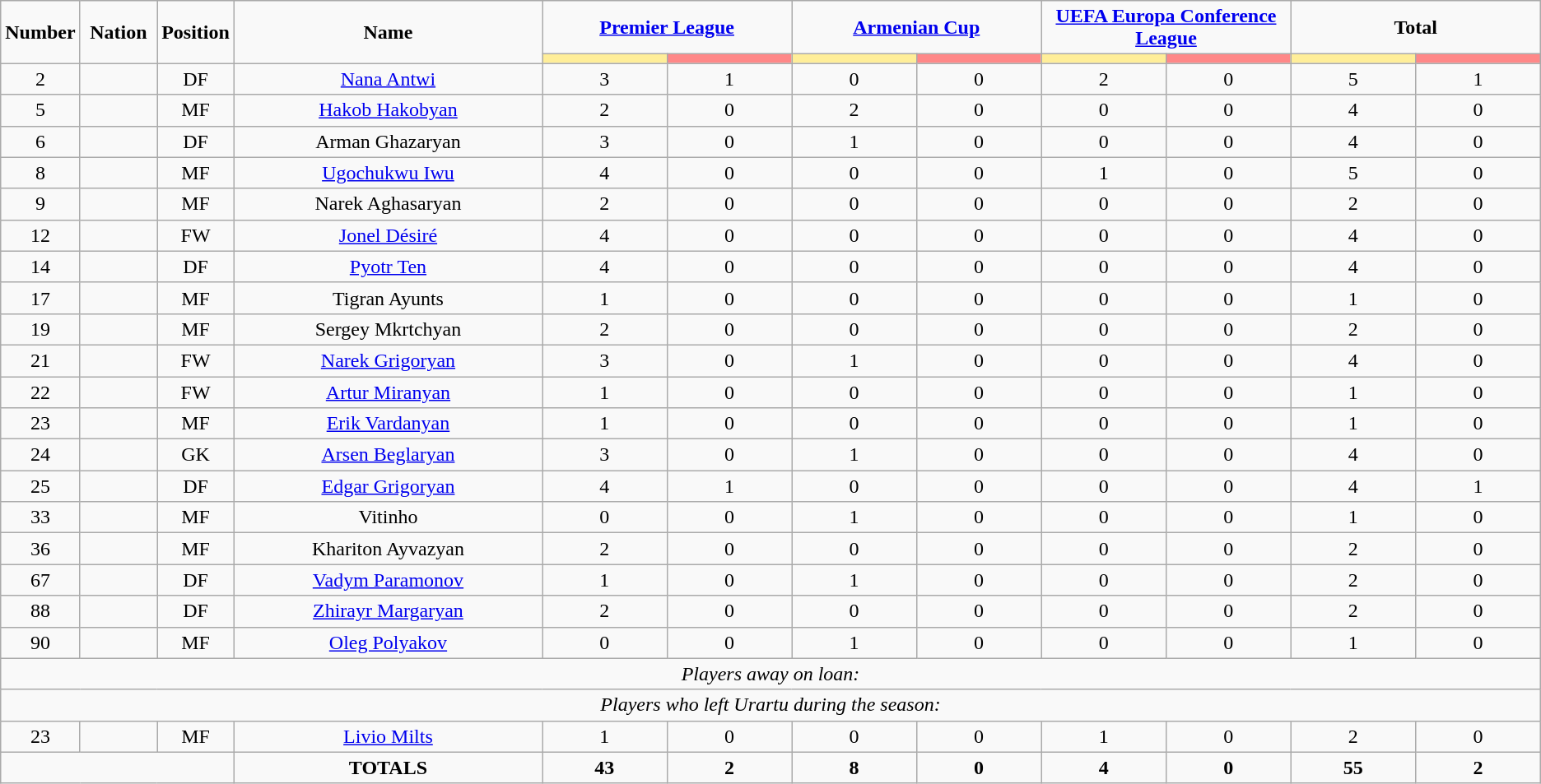<table class="wikitable" style="text-align:center;">
<tr>
<td rowspan="2"  style="width:5%; text-align:center;"><strong>Number</strong></td>
<td rowspan="2"  style="width:5%; text-align:center;"><strong>Nation</strong></td>
<td rowspan="2"  style="width:5%; text-align:center;"><strong>Position</strong></td>
<td rowspan="2"  style="width:20%; text-align:center;"><strong>Name</strong></td>
<td colspan="2" style="text-align:center;"><strong><a href='#'>Premier League</a></strong></td>
<td colspan="2" style="text-align:center;"><strong><a href='#'>Armenian Cup</a></strong></td>
<td colspan="2" style="text-align:center;"><strong><a href='#'>UEFA Europa Conference League</a></strong></td>
<td colspan="2" style="text-align:center;"><strong>Total</strong></td>
</tr>
<tr>
<th style="width:60px; background:#fe9;"></th>
<th style="width:60px; background:#ff8888;"></th>
<th style="width:60px; background:#fe9;"></th>
<th style="width:60px; background:#ff8888;"></th>
<th style="width:60px; background:#fe9;"></th>
<th style="width:60px; background:#ff8888;"></th>
<th style="width:60px; background:#fe9;"></th>
<th style="width:60px; background:#ff8888;"></th>
</tr>
<tr>
<td>2</td>
<td></td>
<td>DF</td>
<td><a href='#'>Nana Antwi</a></td>
<td>3</td>
<td>1</td>
<td>0</td>
<td>0</td>
<td>2</td>
<td>0</td>
<td>5</td>
<td>1</td>
</tr>
<tr>
<td>5</td>
<td></td>
<td>MF</td>
<td><a href='#'>Hakob Hakobyan</a></td>
<td>2</td>
<td>0</td>
<td>2</td>
<td>0</td>
<td>0</td>
<td>0</td>
<td>4</td>
<td>0</td>
</tr>
<tr>
<td>6</td>
<td></td>
<td>DF</td>
<td>Arman Ghazaryan</td>
<td>3</td>
<td>0</td>
<td>1</td>
<td>0</td>
<td>0</td>
<td>0</td>
<td>4</td>
<td>0</td>
</tr>
<tr>
<td>8</td>
<td></td>
<td>MF</td>
<td><a href='#'>Ugochukwu Iwu</a></td>
<td>4</td>
<td>0</td>
<td>0</td>
<td>0</td>
<td>1</td>
<td>0</td>
<td>5</td>
<td>0</td>
</tr>
<tr>
<td>9</td>
<td></td>
<td>MF</td>
<td>Narek Aghasaryan</td>
<td>2</td>
<td>0</td>
<td>0</td>
<td>0</td>
<td>0</td>
<td>0</td>
<td>2</td>
<td>0</td>
</tr>
<tr>
<td>12</td>
<td></td>
<td>FW</td>
<td><a href='#'>Jonel Désiré</a></td>
<td>4</td>
<td>0</td>
<td>0</td>
<td>0</td>
<td>0</td>
<td>0</td>
<td>4</td>
<td>0</td>
</tr>
<tr>
<td>14</td>
<td></td>
<td>DF</td>
<td><a href='#'>Pyotr Ten</a></td>
<td>4</td>
<td>0</td>
<td>0</td>
<td>0</td>
<td>0</td>
<td>0</td>
<td>4</td>
<td>0</td>
</tr>
<tr>
<td>17</td>
<td></td>
<td>MF</td>
<td>Tigran Ayunts</td>
<td>1</td>
<td>0</td>
<td>0</td>
<td>0</td>
<td>0</td>
<td>0</td>
<td>1</td>
<td>0</td>
</tr>
<tr>
<td>19</td>
<td></td>
<td>MF</td>
<td>Sergey Mkrtchyan</td>
<td>2</td>
<td>0</td>
<td>0</td>
<td>0</td>
<td>0</td>
<td>0</td>
<td>2</td>
<td>0</td>
</tr>
<tr>
<td>21</td>
<td></td>
<td>FW</td>
<td><a href='#'>Narek Grigoryan</a></td>
<td>3</td>
<td>0</td>
<td>1</td>
<td>0</td>
<td>0</td>
<td>0</td>
<td>4</td>
<td>0</td>
</tr>
<tr>
<td>22</td>
<td></td>
<td>FW</td>
<td><a href='#'>Artur Miranyan</a></td>
<td>1</td>
<td>0</td>
<td>0</td>
<td>0</td>
<td>0</td>
<td>0</td>
<td>1</td>
<td>0</td>
</tr>
<tr>
<td>23</td>
<td></td>
<td>MF</td>
<td><a href='#'>Erik Vardanyan</a></td>
<td>1</td>
<td>0</td>
<td>0</td>
<td>0</td>
<td>0</td>
<td>0</td>
<td>1</td>
<td>0</td>
</tr>
<tr>
<td>24</td>
<td></td>
<td>GK</td>
<td><a href='#'>Arsen Beglaryan</a></td>
<td>3</td>
<td>0</td>
<td>1</td>
<td>0</td>
<td>0</td>
<td>0</td>
<td>4</td>
<td>0</td>
</tr>
<tr>
<td>25</td>
<td></td>
<td>DF</td>
<td><a href='#'>Edgar Grigoryan</a></td>
<td>4</td>
<td>1</td>
<td>0</td>
<td>0</td>
<td>0</td>
<td>0</td>
<td>4</td>
<td>1</td>
</tr>
<tr>
<td>33</td>
<td></td>
<td>MF</td>
<td>Vitinho</td>
<td>0</td>
<td>0</td>
<td>1</td>
<td>0</td>
<td>0</td>
<td>0</td>
<td>1</td>
<td>0</td>
</tr>
<tr>
<td>36</td>
<td></td>
<td>MF</td>
<td>Khariton Ayvazyan</td>
<td>2</td>
<td>0</td>
<td>0</td>
<td>0</td>
<td>0</td>
<td>0</td>
<td>2</td>
<td>0</td>
</tr>
<tr>
<td>67</td>
<td></td>
<td>DF</td>
<td><a href='#'>Vadym Paramonov</a></td>
<td>1</td>
<td>0</td>
<td>1</td>
<td>0</td>
<td>0</td>
<td>0</td>
<td>2</td>
<td>0</td>
</tr>
<tr>
<td>88</td>
<td></td>
<td>DF</td>
<td><a href='#'>Zhirayr Margaryan</a></td>
<td>2</td>
<td>0</td>
<td>0</td>
<td>0</td>
<td>0</td>
<td>0</td>
<td>2</td>
<td>0</td>
</tr>
<tr>
<td>90</td>
<td></td>
<td>MF</td>
<td><a href='#'>Oleg Polyakov</a></td>
<td>0</td>
<td>0</td>
<td>1</td>
<td>0</td>
<td>0</td>
<td>0</td>
<td>1</td>
<td>0</td>
</tr>
<tr>
<td colspan="14"><em>Players away on loan:</em></td>
</tr>
<tr>
<td colspan="14"><em>Players who left Urartu during the season:</em></td>
</tr>
<tr>
<td>23</td>
<td></td>
<td>MF</td>
<td><a href='#'>Livio Milts</a></td>
<td>1</td>
<td>0</td>
<td>0</td>
<td>0</td>
<td>1</td>
<td>0</td>
<td>2</td>
<td>0</td>
</tr>
<tr>
<td colspan="3"></td>
<td><strong>TOTALS</strong></td>
<td><strong>43</strong></td>
<td><strong>2</strong></td>
<td><strong>8</strong></td>
<td><strong>0</strong></td>
<td><strong>4</strong></td>
<td><strong>0</strong></td>
<td><strong>55</strong></td>
<td><strong>2</strong></td>
</tr>
</table>
